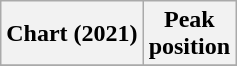<table class="wikitable sortable plainrowheaders" style="text-align:center">
<tr>
<th scope="col">Chart (2021)</th>
<th scope="col">Peak<br>position</th>
</tr>
<tr>
</tr>
</table>
